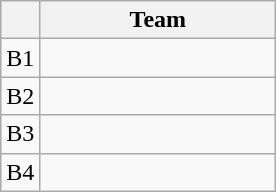<table class="wikitable" style="display:inline-table;">
<tr>
<th></th>
<th width=150>Team</th>
</tr>
<tr>
<td align=center>B1</td>
<td></td>
</tr>
<tr>
<td align=center>B2</td>
<td></td>
</tr>
<tr>
<td align=center>B3</td>
<td></td>
</tr>
<tr>
<td align=center>B4</td>
<td></td>
</tr>
</table>
